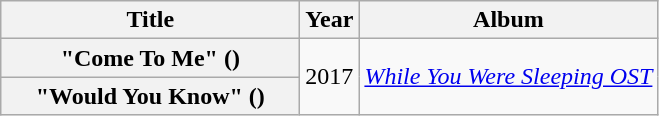<table class="wikitable plainrowheaders" style="text-align:center;">
<tr>
<th style="width:12em;">Title</th>
<th>Year</th>
<th>Album</th>
</tr>
<tr>
<th scope="row">"Come To Me" ()</th>
<td rowspan="2">2017</td>
<td rowspan="2"><a href='#'><em>While You Were Sleeping OST</em></a></td>
</tr>
<tr>
<th scope="row">"Would You Know" ()</th>
</tr>
</table>
